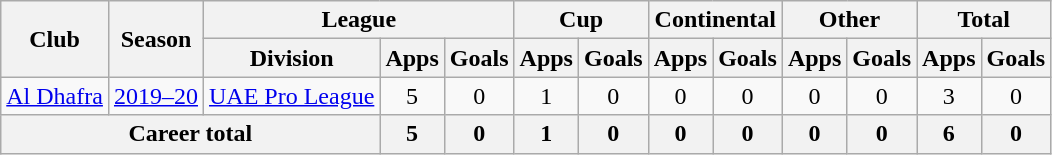<table class="wikitable" style="text-align: center">
<tr>
<th rowspan="2">Club</th>
<th rowspan="2">Season</th>
<th colspan="3">League</th>
<th colspan="2">Cup</th>
<th colspan="2">Continental</th>
<th colspan="2">Other</th>
<th colspan="2">Total</th>
</tr>
<tr>
<th>Division</th>
<th>Apps</th>
<th>Goals</th>
<th>Apps</th>
<th>Goals</th>
<th>Apps</th>
<th>Goals</th>
<th>Apps</th>
<th>Goals</th>
<th>Apps</th>
<th>Goals</th>
</tr>
<tr>
<td><a href='#'>Al Dhafra</a></td>
<td><a href='#'>2019–20</a></td>
<td><a href='#'>UAE Pro League</a></td>
<td>5</td>
<td>0</td>
<td>1</td>
<td>0</td>
<td>0</td>
<td>0</td>
<td>0</td>
<td>0</td>
<td>3</td>
<td>0</td>
</tr>
<tr>
<th colspan="3"><strong>Career total</strong></th>
<th>5</th>
<th>0</th>
<th>1</th>
<th>0</th>
<th>0</th>
<th>0</th>
<th>0</th>
<th>0</th>
<th>6</th>
<th>0</th>
</tr>
</table>
